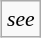<table class="wikitable" align=right style="margin-left: 1em; margin-top: 0; font-size: 0.9em;">
<tr>
<td><em>see </em></td>
</tr>
</table>
